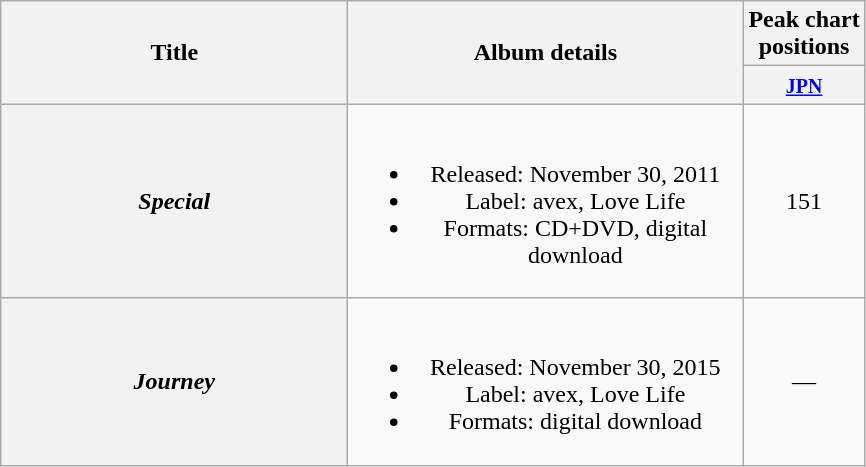<table class="wikitable plainrowheaders" style="text-align:center;" border="1">
<tr>
<th scope="col" rowspan="2" style="width:14em;">Title</th>
<th scope="col" rowspan="2" style="width:16em;">Album details</th>
<th>Peak chart<br>positions</th>
</tr>
<tr>
<th><small><a href='#'>JPN</a></small></th>
</tr>
<tr>
<th scope="row"><em>Special</em></th>
<td><br><ul><li>Released: November 30, 2011</li><li>Label: avex, Love Life</li><li>Formats: CD+DVD, digital download</li></ul></td>
<td>151</td>
</tr>
<tr>
<th scope="row"><em>Journey</em></th>
<td><br><ul><li>Released: November 30, 2015</li><li>Label: avex, Love Life</li><li>Formats: digital download</li></ul></td>
<td>—</td>
</tr>
</table>
